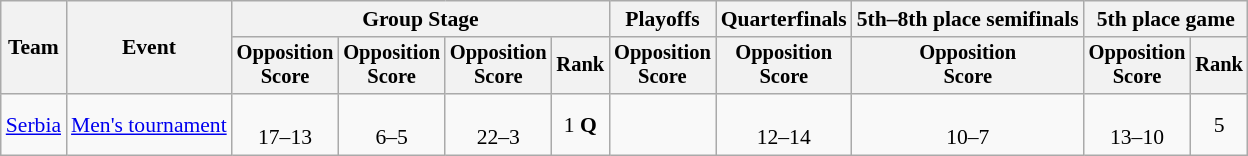<table class="wikitable" style="font-size:90%">
<tr>
<th rowspan=2>Team</th>
<th rowspan=2>Event</th>
<th colspan=4>Group Stage</th>
<th>Playoffs</th>
<th>Quarterfinals</th>
<th>5th–8th place semifinals</th>
<th colspan=2>5th place game</th>
</tr>
<tr style="font-size:95%">
<th>Opposition<br>Score</th>
<th>Opposition<br>Score</th>
<th>Opposition<br>Score</th>
<th>Rank</th>
<th>Opposition<br>Score</th>
<th>Opposition<br>Score</th>
<th>Opposition<br>Score</th>
<th>Opposition<br>Score</th>
<th>Rank</th>
</tr>
<tr align=center>
<td align=left><a href='#'>Serbia</a></td>
<td align=left><a href='#'>Men's tournament</a></td>
<td><br><strong></strong> 17–13</td>
<td><br><strong></strong> 6–5</td>
<td><br><strong></strong> 22–3</td>
<td>1 <strong>Q</strong></td>
<td></td>
<td><br><strong></strong> 12–14</td>
<td><br><strong></strong> 10–7</td>
<td><br><strong></strong> 13–10</td>
<td>5</td>
</tr>
</table>
